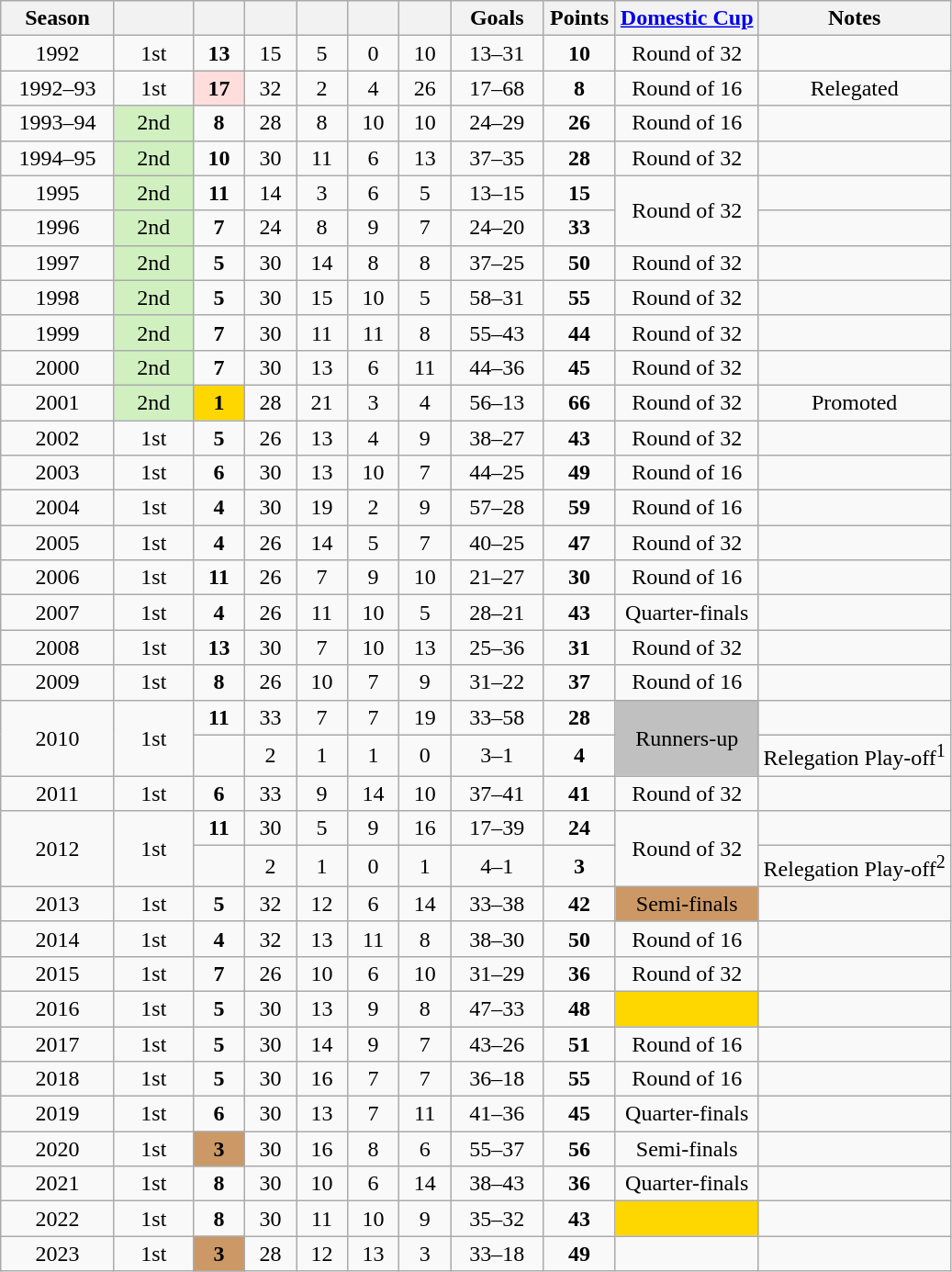<table class="wikitable" style="text-align: center;">
<tr>
<th width=75>Season</th>
<th width=50></th>
<th width=30></th>
<th width=30></th>
<th width=30></th>
<th width=30></th>
<th width=30></th>
<th width=60>Goals</th>
<th width=45>Points</th>
<th><a href='#'>Domestic Cup</a></th>
<th>Notes</th>
</tr>
<tr>
<td>1992</td>
<td>1st</td>
<td><strong>13</strong></td>
<td>15</td>
<td>5</td>
<td>0</td>
<td>10</td>
<td>13–31</td>
<td><strong>10</strong></td>
<td>Round of 32</td>
<td></td>
</tr>
<tr>
<td>1992–93</td>
<td>1st</td>
<td style="background:#fdd"><strong>17</strong></td>
<td>32</td>
<td>2</td>
<td>4</td>
<td>26</td>
<td>17–68</td>
<td><strong>8</strong></td>
<td>Round of 16</td>
<td>Relegated</td>
</tr>
<tr>
<td>1993–94</td>
<td style="background:#D0F0C0">2nd</td>
<td><strong>8</strong></td>
<td>28</td>
<td>8</td>
<td>10</td>
<td>10</td>
<td>24–29</td>
<td><strong>26</strong></td>
<td>Round of 16</td>
<td></td>
</tr>
<tr>
<td>1994–95</td>
<td style="background:#D0F0C0">2nd</td>
<td><strong>10</strong></td>
<td>30</td>
<td>11</td>
<td>6</td>
<td>13</td>
<td>37–35</td>
<td><strong>28</strong></td>
<td>Round of 32</td>
<td></td>
</tr>
<tr>
<td>1995</td>
<td style="background:#D0F0C0">2nd</td>
<td><strong>11</strong></td>
<td>14</td>
<td>3</td>
<td>6</td>
<td>5</td>
<td>13–15</td>
<td><strong>15</strong></td>
<td rowspan="2">Round of 32</td>
<td></td>
</tr>
<tr>
<td>1996</td>
<td style="background:#D0F0C0">2nd</td>
<td><strong>7</strong></td>
<td>24</td>
<td>8</td>
<td>9</td>
<td>7</td>
<td>24–20</td>
<td><strong>33</strong></td>
<td></td>
</tr>
<tr>
<td>1997</td>
<td style="background:#D0F0C0">2nd</td>
<td><strong>5</strong></td>
<td>30</td>
<td>14</td>
<td>8</td>
<td>8</td>
<td>37–25</td>
<td><strong>50</strong></td>
<td>Round of 32</td>
<td></td>
</tr>
<tr>
<td>1998</td>
<td style="background:#D0F0C0">2nd</td>
<td><strong>5</strong></td>
<td>30</td>
<td>15</td>
<td>10</td>
<td>5</td>
<td>58–31</td>
<td><strong>55</strong></td>
<td>Round of 32</td>
<td></td>
</tr>
<tr>
<td>1999</td>
<td style="background:#D0F0C0">2nd</td>
<td><strong>7</strong></td>
<td>30</td>
<td>11</td>
<td>11</td>
<td>8</td>
<td>55–43</td>
<td><strong>44</strong></td>
<td>Round of 32</td>
<td></td>
</tr>
<tr>
<td>2000</td>
<td style="background:#D0F0C0">2nd</td>
<td><strong>7</strong></td>
<td>30</td>
<td>13</td>
<td>6</td>
<td>11</td>
<td>44–36</td>
<td><strong>45</strong></td>
<td>Round of 32</td>
<td></td>
</tr>
<tr>
<td>2001</td>
<td style="background:#D0F0C0">2nd</td>
<td style="background:gold"><strong>1</strong></td>
<td>28</td>
<td>21</td>
<td>3</td>
<td>4</td>
<td>56–13</td>
<td><strong>66</strong></td>
<td>Round of 32</td>
<td>Promoted</td>
</tr>
<tr>
<td>2002</td>
<td>1st</td>
<td><strong>5</strong></td>
<td>26</td>
<td>13</td>
<td>4</td>
<td>9</td>
<td>38–27</td>
<td><strong>43</strong></td>
<td>Round of 32</td>
<td></td>
</tr>
<tr>
<td>2003</td>
<td>1st</td>
<td><strong>6</strong></td>
<td>30</td>
<td>13</td>
<td>10</td>
<td>7</td>
<td>44–25</td>
<td><strong>49</strong></td>
<td>Round of 16</td>
<td></td>
</tr>
<tr>
<td>2004</td>
<td>1st</td>
<td><strong>4</strong></td>
<td>30</td>
<td>19</td>
<td>2</td>
<td>9</td>
<td>57–28</td>
<td><strong>59</strong></td>
<td>Round of 16</td>
<td></td>
</tr>
<tr>
<td>2005</td>
<td>1st</td>
<td><strong>4</strong></td>
<td>26</td>
<td>14</td>
<td>5</td>
<td>7</td>
<td>40–25</td>
<td><strong>47</strong></td>
<td>Round of 32</td>
<td></td>
</tr>
<tr>
<td>2006</td>
<td>1st</td>
<td><strong>11</strong></td>
<td>26</td>
<td>7</td>
<td>9</td>
<td>10</td>
<td>21–27</td>
<td><strong>30</strong></td>
<td>Round of 16</td>
<td></td>
</tr>
<tr>
<td>2007</td>
<td>1st</td>
<td><strong>4</strong></td>
<td>26</td>
<td>11</td>
<td>10</td>
<td>5</td>
<td>28–21</td>
<td><strong>43</strong></td>
<td>Quarter-finals</td>
<td></td>
</tr>
<tr>
<td>2008</td>
<td>1st</td>
<td><strong>13</strong></td>
<td>30</td>
<td>7</td>
<td>10</td>
<td>13</td>
<td>25–36</td>
<td><strong>31</strong></td>
<td>Round of 32</td>
<td></td>
</tr>
<tr>
<td>2009</td>
<td>1st</td>
<td><strong>8</strong></td>
<td>26</td>
<td>10</td>
<td>7</td>
<td>9</td>
<td>31–22</td>
<td><strong>37</strong></td>
<td>Round of 16</td>
<td></td>
</tr>
<tr>
<td rowspan="2">2010</td>
<td rowspan="2">1st</td>
<td><strong>11</strong></td>
<td>33</td>
<td>7</td>
<td>7</td>
<td>19</td>
<td>33–58</td>
<td><strong>28</strong></td>
<td style="background:silver" rowspan="2">Runners-up</td>
<td></td>
</tr>
<tr>
<td></td>
<td>2</td>
<td>1</td>
<td>1</td>
<td>0</td>
<td>3–1</td>
<td><strong>4</strong></td>
<td>Relegation Play-off<sup>1</sup></td>
</tr>
<tr>
<td>2011</td>
<td>1st</td>
<td><strong>6</strong></td>
<td>33</td>
<td>9</td>
<td>14</td>
<td>10</td>
<td>37–41</td>
<td><strong>41</strong></td>
<td>Round of 32</td>
<td></td>
</tr>
<tr>
<td rowspan="2">2012</td>
<td rowspan="2">1st</td>
<td><strong>11</strong></td>
<td>30</td>
<td>5</td>
<td>9</td>
<td>16</td>
<td>17–39</td>
<td><strong>24</strong></td>
<td rowspan="2">Round of 32</td>
<td></td>
</tr>
<tr>
<td></td>
<td>2</td>
<td>1</td>
<td>0</td>
<td>1</td>
<td>4–1</td>
<td><strong>3</strong></td>
<td>Relegation Play-off<sup>2</sup></td>
</tr>
<tr>
<td>2013</td>
<td>1st</td>
<td><strong>5</strong></td>
<td>32</td>
<td>12</td>
<td>6</td>
<td>14</td>
<td>33–38</td>
<td><strong>42</strong></td>
<td style="background:#cc9966">Semi-finals</td>
<td></td>
</tr>
<tr>
<td>2014</td>
<td>1st</td>
<td><strong>4</strong></td>
<td>32</td>
<td>13</td>
<td>11</td>
<td>8</td>
<td>38–30</td>
<td><strong>50</strong></td>
<td>Round of 16</td>
<td></td>
</tr>
<tr>
<td>2015</td>
<td>1st</td>
<td><strong>7</strong></td>
<td>26</td>
<td>10</td>
<td>6</td>
<td>10</td>
<td>31–29</td>
<td><strong>36</strong></td>
<td>Round of 32</td>
<td></td>
</tr>
<tr>
<td>2016</td>
<td>1st</td>
<td><strong>5</strong></td>
<td>30</td>
<td>13</td>
<td>9</td>
<td>8</td>
<td>47–33</td>
<td><strong>48</strong></td>
<td style="background:gold;"></td>
<td></td>
</tr>
<tr>
<td>2017</td>
<td>1st</td>
<td><strong>5</strong></td>
<td>30</td>
<td>14</td>
<td>9</td>
<td>7</td>
<td>43–26</td>
<td><strong>51</strong></td>
<td>Round of 16</td>
<td></td>
</tr>
<tr>
<td>2018</td>
<td>1st</td>
<td><strong>5</strong></td>
<td>30</td>
<td>16</td>
<td>7</td>
<td>7</td>
<td>36–18</td>
<td><strong>55</strong></td>
<td>Round of 16</td>
<td></td>
</tr>
<tr>
<td>2019</td>
<td>1st</td>
<td><strong>6</strong></td>
<td>30</td>
<td>13</td>
<td>7</td>
<td>11</td>
<td>41–36</td>
<td><strong>45</strong></td>
<td>Quarter-finals</td>
<td></td>
</tr>
<tr>
<td>2020</td>
<td>1st</td>
<td style="background:#cc9966"><strong>3</strong></td>
<td>30</td>
<td>16</td>
<td>8</td>
<td>6</td>
<td>55–37</td>
<td><strong>56</strong></td>
<td>Semi-finals</td>
<td></td>
</tr>
<tr>
<td>2021</td>
<td>1st</td>
<td><strong>8</strong></td>
<td>30</td>
<td>10</td>
<td>6</td>
<td>14</td>
<td>38–43</td>
<td><strong>36</strong></td>
<td>Quarter-finals</td>
<td></td>
</tr>
<tr>
<td>2022</td>
<td>1st</td>
<td><strong>8</strong></td>
<td>30</td>
<td>11</td>
<td>10</td>
<td>9</td>
<td>35–32</td>
<td><strong>43</strong></td>
<td style="background:gold;"></td>
<td></td>
</tr>
<tr>
<td>2023</td>
<td>1st</td>
<td style="background:#cc9966"><strong>3</strong></td>
<td>28</td>
<td>12</td>
<td>13</td>
<td>3</td>
<td>33–18</td>
<td><strong>49</strong></td>
<td></td>
<td></td>
</tr>
</table>
